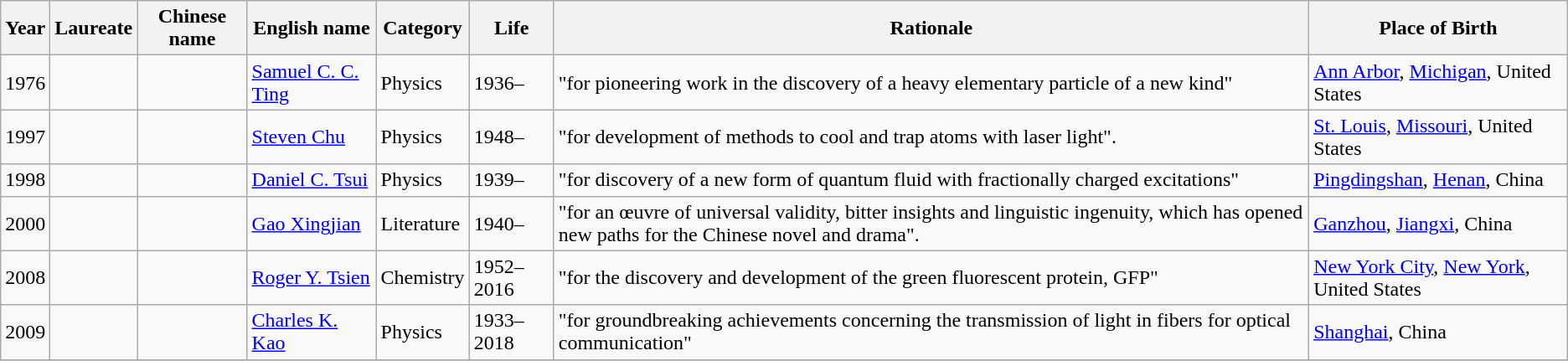<table class="wikitable sortable">
<tr>
<th>Year</th>
<th>Laureate</th>
<th>Chinese name</th>
<th>English name</th>
<th>Category</th>
<th>Life</th>
<th>Rationale</th>
<th>Place of Birth</th>
</tr>
<tr>
<td>1976</td>
<td></td>
<td></td>
<td><a href='#'>Samuel C. C. Ting</a></td>
<td>Physics</td>
<td>1936–</td>
<td>"for pioneering work in the discovery of a heavy elementary particle of a new kind"</td>
<td><a href='#'>Ann Arbor</a>, <a href='#'>Michigan</a>, United States</td>
</tr>
<tr>
<td>1997</td>
<td></td>
<td></td>
<td><a href='#'>Steven Chu</a></td>
<td>Physics</td>
<td>1948–</td>
<td>"for development of methods to cool and trap atoms with laser light".</td>
<td><a href='#'>St. Louis</a>, <a href='#'>Missouri</a>, United States</td>
</tr>
<tr>
<td>1998</td>
<td></td>
<td></td>
<td><a href='#'>Daniel C. Tsui</a></td>
<td>Physics</td>
<td>1939–</td>
<td>"for discovery of a new form of quantum fluid with fractionally charged excitations"</td>
<td><a href='#'>Pingdingshan</a>, <a href='#'>Henan</a>, China</td>
</tr>
<tr>
<td>2000</td>
<td></td>
<td></td>
<td><a href='#'>Gao Xingjian</a></td>
<td>Literature</td>
<td>1940–</td>
<td>"for an œuvre of universal validity, bitter insights and linguistic ingenuity, which has opened new paths for the Chinese novel and drama".</td>
<td><a href='#'>Ganzhou</a>, <a href='#'>Jiangxi</a>, China</td>
</tr>
<tr>
<td>2008</td>
<td></td>
<td></td>
<td><a href='#'>Roger Y. Tsien</a></td>
<td>Chemistry</td>
<td>1952–2016</td>
<td>"for the discovery and development of the green fluorescent protein, GFP"</td>
<td><a href='#'>New York City</a>, <a href='#'>New York</a>, United States</td>
</tr>
<tr>
<td>2009</td>
<td></td>
<td></td>
<td><a href='#'>Charles K. Kao</a></td>
<td>Physics</td>
<td>1933–2018</td>
<td>"for groundbreaking achievements concerning the transmission of light in fibers for optical communication"</td>
<td><a href='#'>Shanghai</a>, China</td>
</tr>
<tr>
</tr>
</table>
